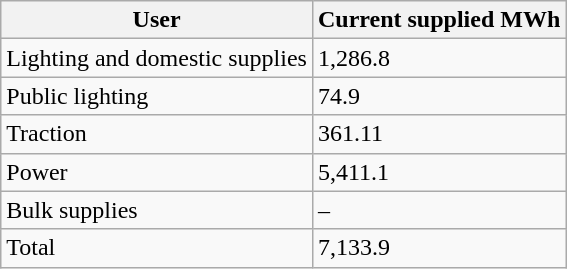<table class="wikitable">
<tr>
<th>User</th>
<th>Current supplied MWh</th>
</tr>
<tr>
<td>Lighting and domestic supplies</td>
<td>1,286.8</td>
</tr>
<tr>
<td>Public lighting</td>
<td>74.9</td>
</tr>
<tr>
<td>Traction</td>
<td>361.11</td>
</tr>
<tr>
<td>Power</td>
<td>5,411.1</td>
</tr>
<tr>
<td>Bulk supplies</td>
<td>–</td>
</tr>
<tr>
<td>Total</td>
<td>7,133.9</td>
</tr>
</table>
